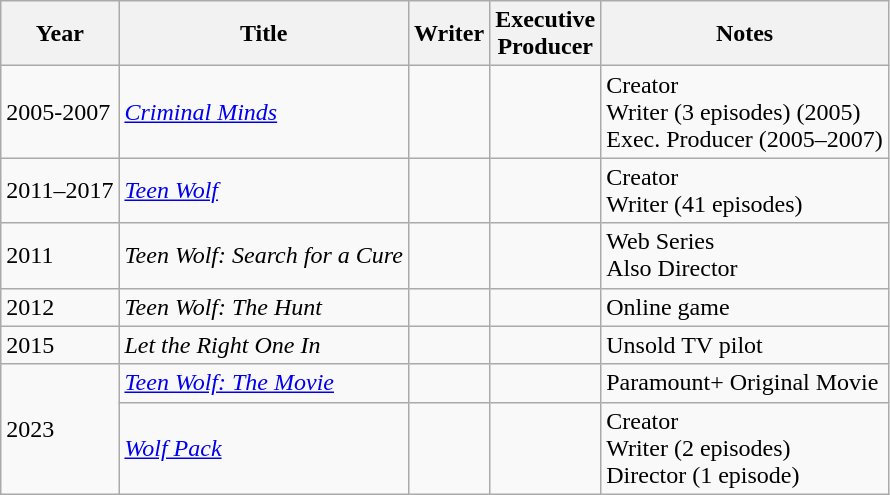<table class="wikitable">
<tr>
<th>Year</th>
<th>Title</th>
<th>Writer</th>
<th>Executive<br>Producer</th>
<th>Notes</th>
</tr>
<tr>
<td>2005-2007</td>
<td><em><a href='#'>Criminal Minds</a></em></td>
<td></td>
<td></td>
<td>Creator<br>Writer (3 episodes) (2005)<br>Exec. Producer (2005–2007)</td>
</tr>
<tr>
<td>2011–2017</td>
<td><em><a href='#'>Teen Wolf</a></em></td>
<td></td>
<td></td>
<td>Creator<br>Writer (41 episodes)</td>
</tr>
<tr>
<td>2011</td>
<td><em>Teen Wolf: Search for a Cure</em></td>
<td></td>
<td></td>
<td>Web Series<br>Also Director</td>
</tr>
<tr>
<td>2012</td>
<td><em>Teen Wolf: The Hunt</em></td>
<td></td>
<td></td>
<td>Online game</td>
</tr>
<tr>
<td>2015</td>
<td><em>Let the Right One In</em></td>
<td></td>
<td></td>
<td>Unsold TV pilot</td>
</tr>
<tr>
<td rowspan=2>2023</td>
<td><em><a href='#'>Teen Wolf: The Movie</a></em></td>
<td></td>
<td></td>
<td>Paramount+ Original Movie</td>
</tr>
<tr>
<td><em><a href='#'>Wolf Pack</a></em></td>
<td></td>
<td></td>
<td>Creator<br>Writer (2 episodes)<br> Director (1 episode)</td>
</tr>
</table>
